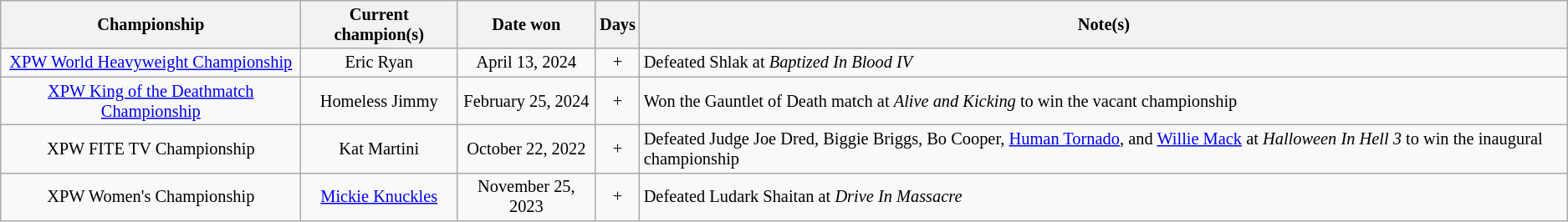<table class="wikitable" style="text-align:center; font-size:85%;">
<tr>
<th>Championship</th>
<th>Current champion(s)</th>
<th>Date won</th>
<th>Days</th>
<th>Note(s)</th>
</tr>
<tr>
<td><a href='#'>XPW World Heavyweight Championship</a></td>
<td>Eric Ryan</td>
<td>April 13, 2024</td>
<td>+</td>
<td align=left>Defeated Shlak at <em>Baptized In Blood IV</em></td>
</tr>
<tr>
<td><a href='#'>XPW King of the Deathmatch Championship</a></td>
<td>Homeless Jimmy</td>
<td>February 25, 2024</td>
<td>+</td>
<td align=left>Won the Gauntlet of Death match at <em>Alive and Kicking</em> to win the vacant championship</td>
</tr>
<tr>
<td>XPW FITE TV Championship</td>
<td>Kat Martini</td>
<td>October 22, 2022</td>
<td>+</td>
<td align=left>Defeated Judge Joe Dred, Biggie Briggs, Bo Cooper, <a href='#'>Human Tornado</a>, and <a href='#'>Willie Mack</a> at <em>Halloween In Hell 3</em> to win the inaugural championship</td>
</tr>
<tr>
<td>XPW Women's Championship</td>
<td><a href='#'>Mickie Knuckles</a></td>
<td>November 25, 2023</td>
<td>+</td>
<td align=left>Defeated Ludark Shaitan at <em>Drive In Massacre</em></td>
</tr>
</table>
